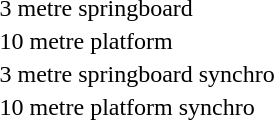<table>
<tr>
<td>3 metre springboard</td>
<td></td>
<td></td>
<td></td>
</tr>
<tr>
<td>10 metre platform</td>
<td></td>
<td></td>
<td></td>
</tr>
<tr>
<td>3 metre springboard synchro</td>
<td></td>
<td></td>
<td></td>
</tr>
<tr>
<td>10 metre platform synchro</td>
<td></td>
<td></td>
<td></td>
</tr>
</table>
